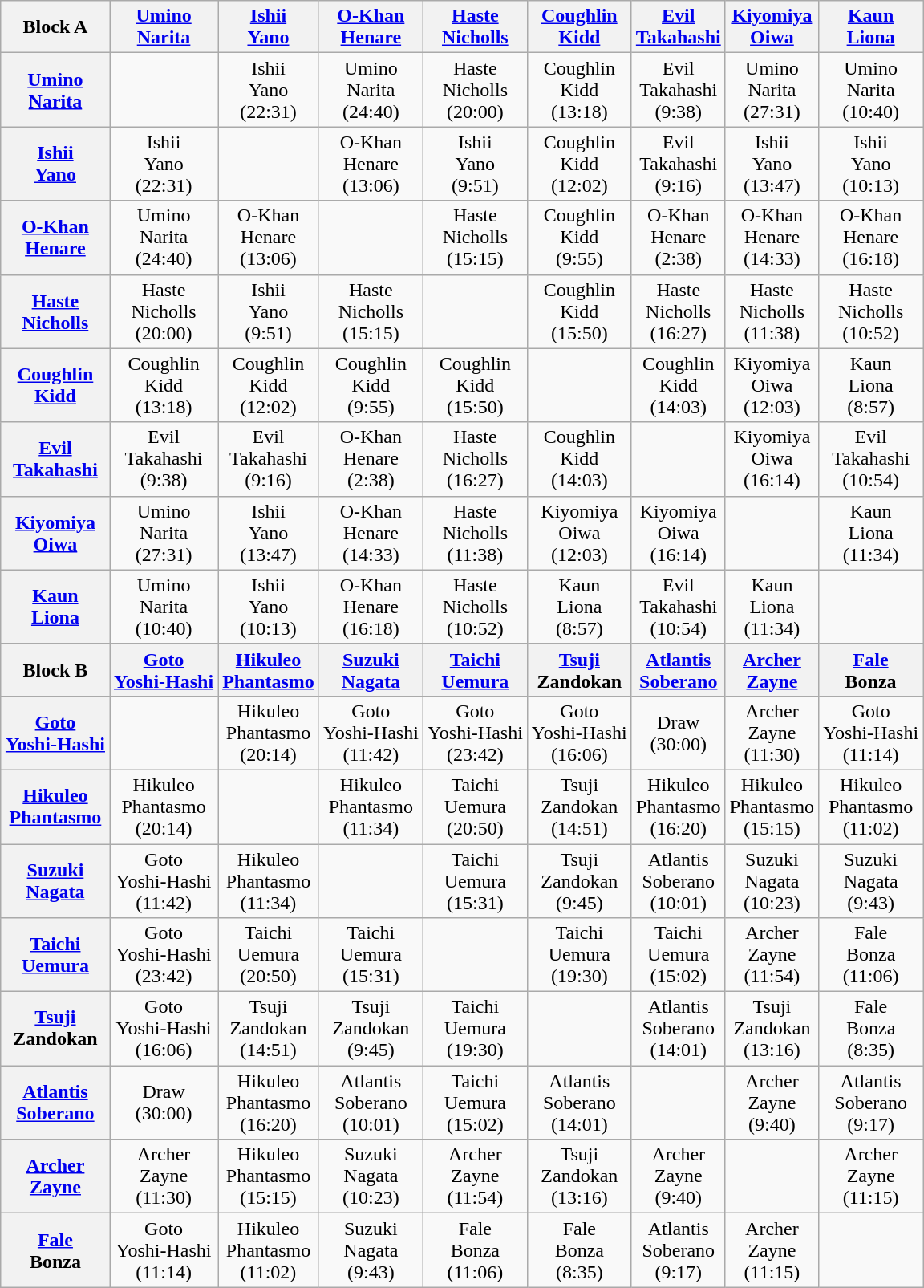<table class="wikitable" style="text-align:center; margin: 1em auto 1em auto">
<tr align="center">
<th>Block A</th>
<th><a href='#'>Umino</a><br><a href='#'>Narita</a></th>
<th><a href='#'>Ishii</a> <br> <a href='#'>Yano</a></th>
<th><a href='#'>O-Khan</a> <br> <a href='#'>Henare</a></th>
<th><a href='#'>Haste</a> <br> <a href='#'>Nicholls</a></th>
<th><a href='#'>Coughlin</a> <br> <a href='#'>Kidd</a></th>
<th><a href='#'>Evil</a> <br> <a href='#'>Takahashi</a></th>
<th><a href='#'>Kiyomiya</a> <br> <a href='#'>Oiwa</a></th>
<th><a href='#'>Kaun</a> <br> <a href='#'>Liona</a></th>
</tr>
<tr align="center">
<th><a href='#'>Umino</a><br><a href='#'>Narita</a></th>
<td></td>
<td>Ishii<br>Yano<br>(22:31)</td>
<td>Umino<br>Narita<br>(24:40)</td>
<td>Haste<br>Nicholls<br>(20:00)</td>
<td>Coughlin<br>Kidd<br>(13:18)</td>
<td>Evil<br>Takahashi<br>(9:38)</td>
<td>Umino<br>Narita<br>(27:31)</td>
<td>Umino<br>Narita<br>(10:40)</td>
</tr>
<tr align="center">
<th><a href='#'>Ishii</a> <br> <a href='#'>Yano</a></th>
<td>Ishii<br>Yano<br>(22:31)</td>
<td></td>
<td>O-Khan<br>Henare<br>(13:06)</td>
<td>Ishii<br>Yano<br>(9:51)</td>
<td>Coughlin<br>Kidd<br>(12:02)</td>
<td>Evil<br>Takahashi<br>(9:16)</td>
<td>Ishii<br>Yano<br>(13:47)</td>
<td>Ishii<br>Yano<br>(10:13)</td>
</tr>
<tr align="center">
<th><a href='#'>O-Khan</a> <br> <a href='#'>Henare</a></th>
<td>Umino<br>Narita<br>(24:40)</td>
<td>O-Khan<br>Henare<br>(13:06)</td>
<td></td>
<td>Haste<br>Nicholls<br>(15:15)</td>
<td>Coughlin<br>Kidd<br>(9:55)</td>
<td>O-Khan<br>Henare<br>(2:38)</td>
<td>O-Khan<br>Henare<br>(14:33)</td>
<td>O-Khan<br>Henare<br>(16:18)</td>
</tr>
<tr align="center">
<th><a href='#'>Haste</a> <br> <a href='#'>Nicholls</a></th>
<td>Haste<br>Nicholls<br>(20:00)</td>
<td>Ishii<br>Yano<br>(9:51)</td>
<td>Haste<br>Nicholls<br>(15:15)</td>
<td></td>
<td>Coughlin<br>Kidd<br>(15:50)</td>
<td>Haste<br>Nicholls<br>(16:27)</td>
<td>Haste<br>Nicholls<br>(11:38)</td>
<td>Haste<br>Nicholls<br>(10:52)</td>
</tr>
<tr align="center">
<th><a href='#'>Coughlin</a> <br> <a href='#'>Kidd</a></th>
<td>Coughlin<br>Kidd<br>(13:18)</td>
<td>Coughlin<br>Kidd<br>(12:02)</td>
<td>Coughlin<br>Kidd<br>(9:55)</td>
<td>Coughlin<br>Kidd<br>(15:50)</td>
<td></td>
<td>Coughlin<br>Kidd<br>(14:03)</td>
<td>Kiyomiya<br>Oiwa<br>(12:03)</td>
<td>Kaun<br>Liona<br>(8:57)</td>
</tr>
<tr align="center">
<th><a href='#'>Evil</a> <br> <a href='#'>Takahashi</a></th>
<td>Evil<br>Takahashi<br>(9:38)</td>
<td>Evil<br>Takahashi<br>(9:16)</td>
<td>O-Khan<br>Henare<br>(2:38)</td>
<td>Haste<br>Nicholls<br>(16:27)</td>
<td>Coughlin<br>Kidd<br>(14:03)</td>
<td></td>
<td>Kiyomiya<br>Oiwa<br>(16:14)</td>
<td>Evil<br>Takahashi<br>(10:54)</td>
</tr>
<tr align="center">
<th><a href='#'>Kiyomiya</a> <br>  <a href='#'>Oiwa</a></th>
<td>Umino<br>Narita<br>(27:31)</td>
<td>Ishii<br>Yano<br>(13:47)</td>
<td>O-Khan<br>Henare<br>(14:33)</td>
<td>Haste<br>Nicholls<br>(11:38)</td>
<td>Kiyomiya<br>Oiwa<br>(12:03)</td>
<td>Kiyomiya<br>Oiwa<br>(16:14)</td>
<td></td>
<td>Kaun<br>Liona<br>(11:34)</td>
</tr>
<tr align="center">
<th><a href='#'>Kaun</a> <br> <a href='#'>Liona</a></th>
<td>Umino<br>Narita<br>(10:40)</td>
<td>Ishii<br>Yano<br>(10:13)</td>
<td>O-Khan<br>Henare<br>(16:18)</td>
<td>Haste<br>Nicholls<br>(10:52)</td>
<td>Kaun<br>Liona<br>(8:57)</td>
<td>Evil<br>Takahashi<br>(10:54)</td>
<td>Kaun<br>Liona<br>(11:34)</td>
<td></td>
</tr>
<tr align="center">
<th>Block B</th>
<th><a href='#'>Goto</a> <br> <a href='#'>Yoshi-Hashi</a></th>
<th><a href='#'>Hikuleo</a> <br> <a href='#'>Phantasmo</a></th>
<th><a href='#'>Suzuki</a> <br> <a href='#'>Nagata</a></th>
<th><a href='#'>Taichi</a> <br> <a href='#'>Uemura</a></th>
<th><a href='#'>Tsuji</a> <br>Zandokan</th>
<th><a href='#'>Atlantis</a> <br> <a href='#'>Soberano</a></th>
<th><a href='#'>Archer</a> <br> <a href='#'>Zayne</a></th>
<th><a href='#'>Fale</a> <br> Bonza</th>
</tr>
<tr align="center">
<th><a href='#'>Goto</a> <br> <a href='#'>Yoshi-Hashi</a></th>
<td></td>
<td>Hikuleo<br>Phantasmo<br>(20:14)</td>
<td>Goto<br>Yoshi-Hashi<br>(11:42)</td>
<td>Goto<br>Yoshi-Hashi<br>(23:42)</td>
<td>Goto<br>Yoshi-Hashi<br>(16:06)</td>
<td>Draw<br>(30:00)</td>
<td>Archer<br>Zayne<br>(11:30)</td>
<td>Goto<br>Yoshi-Hashi<br>(11:14)</td>
</tr>
<tr align="center">
<th><a href='#'>Hikuleo</a> <br> <a href='#'>Phantasmo</a></th>
<td>Hikuleo<br>Phantasmo<br>(20:14)</td>
<td></td>
<td>Hikuleo<br>Phantasmo<br>(11:34)</td>
<td>Taichi<br>Uemura<br>(20:50)</td>
<td>Tsuji<br>Zandokan<br>(14:51)</td>
<td>Hikuleo<br>Phantasmo<br>(16:20)</td>
<td>Hikuleo<br>Phantasmo<br>(15:15)</td>
<td>Hikuleo<br>Phantasmo<br>(11:02)</td>
</tr>
<tr align="center">
<th><a href='#'>Suzuki</a> <br> <a href='#'>Nagata</a></th>
<td>Goto<br>Yoshi-Hashi<br>(11:42)</td>
<td>Hikuleo<br>Phantasmo<br>(11:34)</td>
<td></td>
<td>Taichi<br>Uemura<br>(15:31)</td>
<td>Tsuji<br>Zandokan<br>(9:45)</td>
<td>Atlantis<br>Soberano<br>(10:01)</td>
<td>Suzuki<br>Nagata<br>(10:23)</td>
<td>Suzuki<br>Nagata<br>(9:43)</td>
</tr>
<tr align="center">
<th><a href='#'>Taichi</a> <br> <a href='#'>Uemura</a></th>
<td>Goto<br>Yoshi-Hashi<br>(23:42)</td>
<td>Taichi<br>Uemura<br>(20:50)</td>
<td>Taichi<br>Uemura<br>(15:31)</td>
<td></td>
<td>Taichi<br>Uemura<br>(19:30)</td>
<td>Taichi<br>Uemura<br>(15:02)</td>
<td>Archer<br>Zayne<br>(11:54)</td>
<td>Fale<br>Bonza<br>(11:06)</td>
</tr>
<tr align="center">
<th><a href='#'>Tsuji</a> <br> Zandokan</th>
<td>Goto<br>Yoshi-Hashi<br>(16:06)</td>
<td>Tsuji<br>Zandokan<br>(14:51)</td>
<td>Tsuji<br>Zandokan<br>(9:45)</td>
<td>Taichi<br>Uemura<br>(19:30)</td>
<td></td>
<td>Atlantis<br>Soberano<br>(14:01)</td>
<td>Tsuji<br>Zandokan<br>(13:16)</td>
<td>Fale<br>Bonza<br>(8:35)</td>
</tr>
<tr align="center">
<th><a href='#'>Atlantis</a> <br> <a href='#'>Soberano</a></th>
<td>Draw<br>(30:00)</td>
<td>Hikuleo<br>Phantasmo<br>(16:20)</td>
<td>Atlantis<br>Soberano<br>(10:01)</td>
<td>Taichi<br>Uemura<br>(15:02)</td>
<td>Atlantis<br>Soberano<br>(14:01)</td>
<td></td>
<td>Archer<br>Zayne<br>(9:40)</td>
<td>Atlantis<br>Soberano<br>(9:17)</td>
</tr>
<tr align="center">
<th><a href='#'>Archer</a> <br> <a href='#'>Zayne</a></th>
<td>Archer<br>Zayne<br>(11:30)</td>
<td>Hikuleo<br>Phantasmo<br>(15:15)</td>
<td>Suzuki <br> Nagata <br> (10:23)</td>
<td>Archer<br>Zayne<br>(11:54)</td>
<td>Tsuji<br>Zandokan<br>(13:16)</td>
<td>Archer<br>Zayne<br>(9:40)</td>
<td></td>
<td>Archer<br>Zayne<br>(11:15)</td>
</tr>
<tr align="center">
<th><a href='#'>Fale</a> <br> Bonza</th>
<td>Goto<br>Yoshi-Hashi<br>(11:14)</td>
<td>Hikuleo<br>Phantasmo<br>(11:02)</td>
<td>Suzuki<br>Nagata<br>(9:43)</td>
<td>Fale<br>Bonza<br>(11:06)</td>
<td>Fale<br>Bonza<br>(8:35)</td>
<td>Atlantis<br>Soberano<br>(9:17)</td>
<td>Archer<br>Zayne<br>(11:15)</td>
<td></td>
</tr>
</table>
